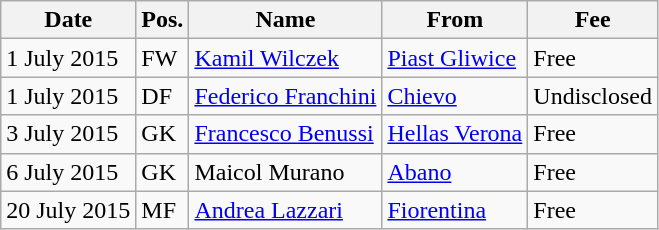<table class="wikitable">
<tr>
<th>Date</th>
<th>Pos.</th>
<th>Name</th>
<th>From</th>
<th>Fee</th>
</tr>
<tr>
<td>1 July 2015</td>
<td>FW</td>
<td> <a href='#'>Kamil Wilczek</a></td>
<td> <a href='#'>Piast Gliwice</a></td>
<td>Free</td>
</tr>
<tr>
<td>1 July 2015</td>
<td>DF</td>
<td> <a href='#'>Federico Franchini</a></td>
<td> <a href='#'>Chievo</a></td>
<td>Undisclosed</td>
</tr>
<tr>
<td>3 July 2015</td>
<td>GK</td>
<td> <a href='#'>Francesco Benussi</a></td>
<td> <a href='#'>Hellas Verona</a></td>
<td>Free</td>
</tr>
<tr>
<td>6 July 2015</td>
<td>GK</td>
<td> Maicol Murano</td>
<td> <a href='#'>Abano</a></td>
<td>Free</td>
</tr>
<tr>
<td>20 July 2015</td>
<td>MF</td>
<td> <a href='#'>Andrea Lazzari</a></td>
<td> <a href='#'>Fiorentina</a></td>
<td>Free</td>
</tr>
</table>
